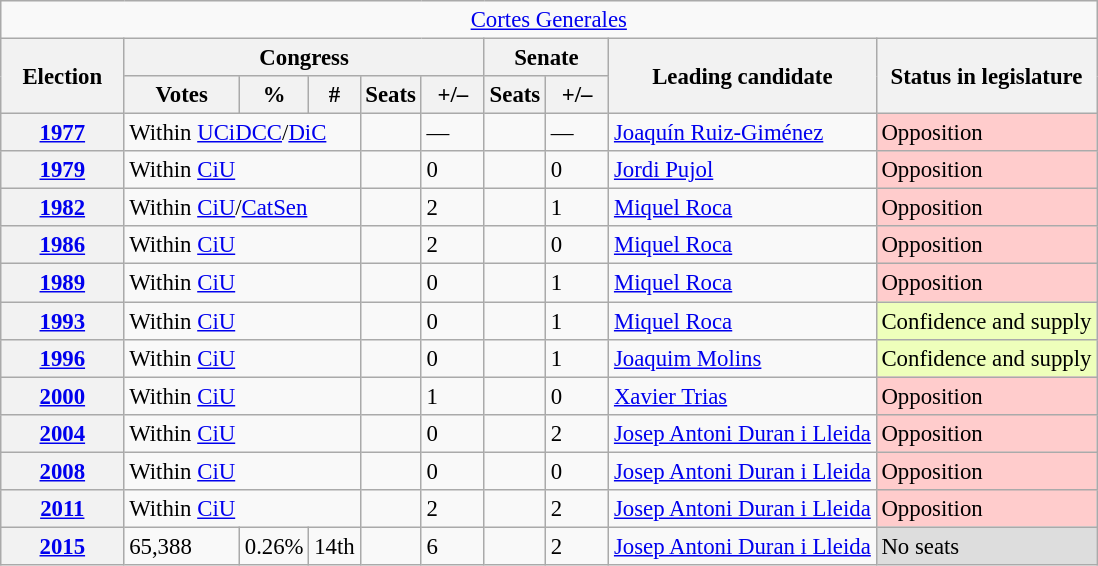<table class="wikitable" style="font-size:95%; text-align:left;">
<tr>
<td colspan="10" align="center"><a href='#'>Cortes Generales</a></td>
</tr>
<tr>
<th rowspan="2" width="75">Election</th>
<th colspan="5">Congress</th>
<th colspan="2">Senate</th>
<th rowspan="2">Leading candidate</th>
<th rowspan="2">Status in legislature</th>
</tr>
<tr>
<th width="70">Votes</th>
<th width="35">%</th>
<th width="25">#</th>
<th>Seats</th>
<th width="35">+/–</th>
<th>Seats</th>
<th width="35">+/–</th>
</tr>
<tr>
<th><a href='#'>1977</a></th>
<td colspan="3">Within <a href='#'>UCiDCC</a>/<a href='#'>DiC</a></td>
<td></td>
<td>—</td>
<td></td>
<td>—</td>
<td><a href='#'>Joaquín Ruiz-Giménez</a></td>
<td style="background:#fcc;">Opposition</td>
</tr>
<tr>
<th><a href='#'>1979</a></th>
<td colspan="3">Within <a href='#'>CiU</a></td>
<td></td>
<td>0</td>
<td></td>
<td>0</td>
<td><a href='#'>Jordi Pujol</a></td>
<td style="background:#fcc;">Opposition</td>
</tr>
<tr>
<th><a href='#'>1982</a></th>
<td colspan="3">Within <a href='#'>CiU</a>/<a href='#'>CatSen</a></td>
<td></td>
<td>2</td>
<td></td>
<td>1</td>
<td><a href='#'>Miquel Roca</a></td>
<td style="background:#fcc;">Opposition</td>
</tr>
<tr>
<th><a href='#'>1986</a></th>
<td colspan="3">Within <a href='#'>CiU</a></td>
<td></td>
<td>2</td>
<td></td>
<td>0</td>
<td><a href='#'>Miquel Roca</a></td>
<td style="background:#fcc;">Opposition</td>
</tr>
<tr>
<th><a href='#'>1989</a></th>
<td colspan="3">Within <a href='#'>CiU</a></td>
<td></td>
<td>0</td>
<td></td>
<td>1</td>
<td><a href='#'>Miquel Roca</a></td>
<td style="background:#fcc;">Opposition</td>
</tr>
<tr>
<th><a href='#'>1993</a></th>
<td colspan="3">Within <a href='#'>CiU</a></td>
<td></td>
<td>0</td>
<td></td>
<td>1</td>
<td><a href='#'>Miquel Roca</a></td>
<td style="background:#efb;">Confidence and supply</td>
</tr>
<tr>
<th><a href='#'>1996</a></th>
<td colspan="3">Within <a href='#'>CiU</a></td>
<td></td>
<td>0</td>
<td></td>
<td>1</td>
<td><a href='#'>Joaquim Molins</a></td>
<td style="background:#efb;">Confidence and supply</td>
</tr>
<tr>
<th><a href='#'>2000</a></th>
<td colspan="3">Within <a href='#'>CiU</a></td>
<td></td>
<td>1</td>
<td></td>
<td>0</td>
<td><a href='#'>Xavier Trias</a></td>
<td style="background:#fcc;">Opposition</td>
</tr>
<tr>
<th><a href='#'>2004</a></th>
<td colspan="3">Within <a href='#'>CiU</a></td>
<td></td>
<td>0</td>
<td></td>
<td>2</td>
<td><a href='#'>Josep Antoni Duran i Lleida</a></td>
<td style="background:#fcc;">Opposition</td>
</tr>
<tr>
<th><a href='#'>2008</a></th>
<td colspan="3">Within <a href='#'>CiU</a></td>
<td></td>
<td>0</td>
<td></td>
<td>0</td>
<td><a href='#'>Josep Antoni Duran i Lleida</a></td>
<td style="background:#fcc;">Opposition</td>
</tr>
<tr>
<th><a href='#'>2011</a></th>
<td colspan="3">Within <a href='#'>CiU</a></td>
<td></td>
<td>2</td>
<td></td>
<td>2</td>
<td><a href='#'>Josep Antoni Duran i Lleida</a></td>
<td style="background:#fcc;">Opposition</td>
</tr>
<tr>
<th><a href='#'>2015</a></th>
<td>65,388</td>
<td>0.26%</td>
<td>14th</td>
<td></td>
<td>6</td>
<td></td>
<td>2</td>
<td><a href='#'>Josep Antoni Duran i Lleida</a></td>
<td style="background:#ddd;">No seats</td>
</tr>
</table>
